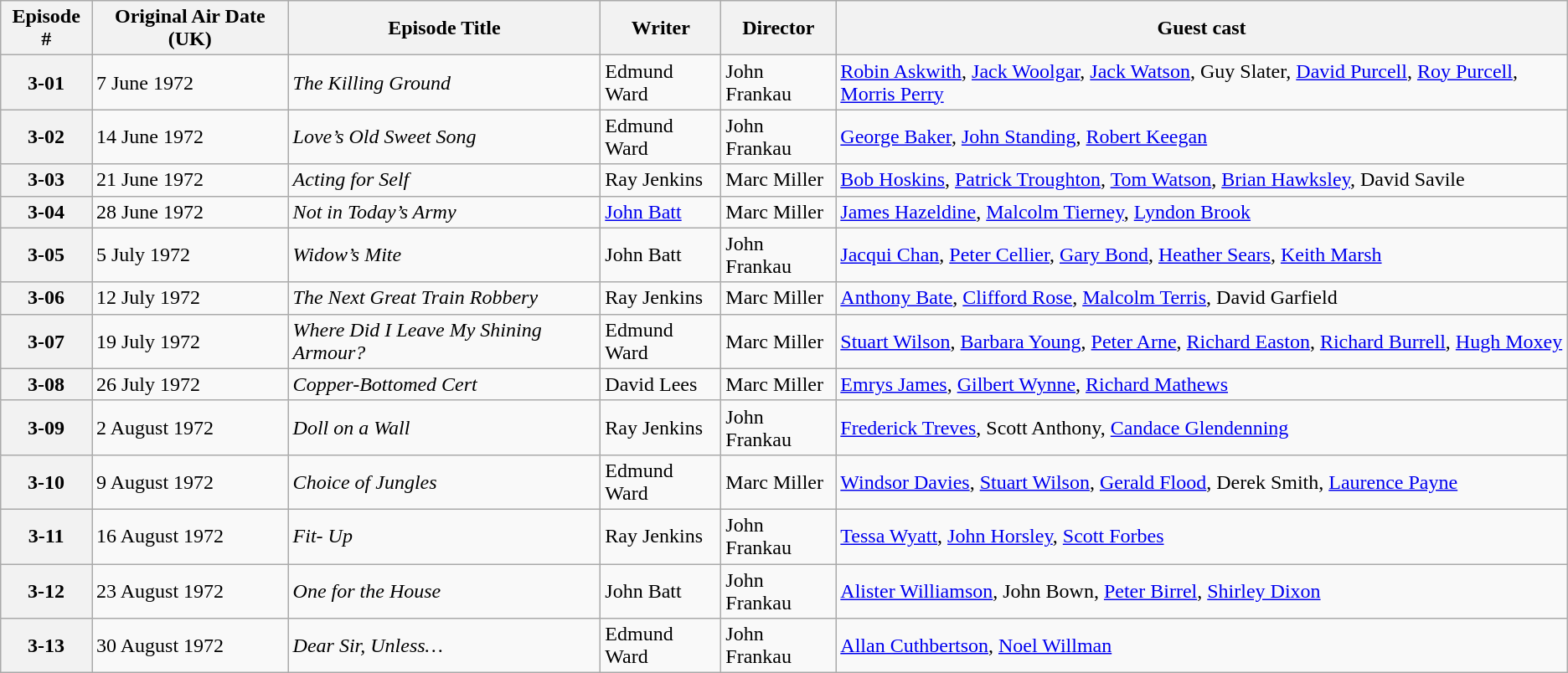<table class="wikitable">
<tr>
<th>Episode #</th>
<th>Original Air Date (UK)</th>
<th>Episode Title</th>
<th>Writer</th>
<th>Director</th>
<th>Guest cast</th>
</tr>
<tr>
<th style="text-align:center;">3-01</th>
<td>7 June 1972</td>
<td><em>The Killing Ground</em></td>
<td>Edmund Ward</td>
<td>John Frankau</td>
<td><a href='#'>Robin Askwith</a>, <a href='#'>Jack Woolgar</a>, <a href='#'>Jack Watson</a>, Guy Slater, <a href='#'>David Purcell</a>, <a href='#'>Roy Purcell</a>, <a href='#'>Morris Perry</a></td>
</tr>
<tr>
<th style="text-align:center;">3-02</th>
<td>14 June 1972</td>
<td><em>Love’s Old Sweet Song</em></td>
<td>Edmund Ward</td>
<td>John Frankau</td>
<td><a href='#'>George Baker</a>, <a href='#'>John Standing</a>, <a href='#'>Robert Keegan</a></td>
</tr>
<tr>
<th style="text-align:center;">3-03</th>
<td>21 June 1972</td>
<td><em>Acting for Self</em></td>
<td>Ray Jenkins</td>
<td>Marc Miller</td>
<td><a href='#'>Bob Hoskins</a>, <a href='#'>Patrick Troughton</a>, <a href='#'>Tom Watson</a>, <a href='#'>Brian Hawksley</a>, David Savile</td>
</tr>
<tr>
<th style="text-align:center;">3-04</th>
<td>28 June 1972</td>
<td><em>Not in Today’s Army</em></td>
<td><a href='#'>John Batt</a></td>
<td>Marc Miller</td>
<td><a href='#'>James Hazeldine</a>, <a href='#'>Malcolm Tierney</a>, <a href='#'>Lyndon Brook</a></td>
</tr>
<tr>
<th style="text-align:center;">3-05</th>
<td>5 July 1972</td>
<td><em>Widow’s Mite</em></td>
<td>John Batt</td>
<td>John Frankau</td>
<td><a href='#'>Jacqui Chan</a>, <a href='#'>Peter Cellier</a>, <a href='#'>Gary Bond</a>, <a href='#'>Heather Sears</a>, <a href='#'>Keith Marsh</a></td>
</tr>
<tr>
<th style="text-align:center;">3-06</th>
<td>12 July 1972</td>
<td><em>The Next Great Train Robbery</em></td>
<td>Ray Jenkins</td>
<td>Marc Miller</td>
<td><a href='#'>Anthony Bate</a>, <a href='#'>Clifford Rose</a>, <a href='#'>Malcolm Terris</a>, David Garfield</td>
</tr>
<tr>
<th style="text-align:center;">3-07</th>
<td>19 July 1972</td>
<td><em>Where Did I Leave My Shining Armour?</em></td>
<td>Edmund Ward</td>
<td>Marc Miller</td>
<td><a href='#'>Stuart Wilson</a>, <a href='#'>Barbara Young</a>, <a href='#'>Peter Arne</a>, <a href='#'>Richard Easton</a>, <a href='#'>Richard Burrell</a>, <a href='#'>Hugh Moxey</a></td>
</tr>
<tr>
<th style="text-align:center;">3-08</th>
<td>26 July 1972</td>
<td><em>Copper-Bottomed Cert</em></td>
<td>David Lees</td>
<td>Marc Miller</td>
<td><a href='#'>Emrys James</a>, <a href='#'>Gilbert Wynne</a>, <a href='#'>Richard Mathews</a></td>
</tr>
<tr>
<th style="text-align:center;">3-09</th>
<td>2 August 1972</td>
<td><em>Doll on a Wall</em></td>
<td>Ray Jenkins</td>
<td>John Frankau</td>
<td><a href='#'>Frederick Treves</a>, Scott Anthony, <a href='#'>Candace Glendenning</a></td>
</tr>
<tr>
<th style="text-align:center;">3-10</th>
<td>9 August 1972</td>
<td><em>Choice of Jungles</em></td>
<td>Edmund Ward</td>
<td>Marc Miller</td>
<td><a href='#'>Windsor Davies</a>, <a href='#'>Stuart Wilson</a>, <a href='#'>Gerald Flood</a>, Derek Smith, <a href='#'>Laurence Payne</a></td>
</tr>
<tr>
<th style="text-align:center;">3-11</th>
<td>16 August 1972</td>
<td><em>Fit- Up</em></td>
<td>Ray Jenkins</td>
<td>John Frankau</td>
<td><a href='#'>Tessa Wyatt</a>, <a href='#'>John Horsley</a>, <a href='#'>Scott Forbes</a></td>
</tr>
<tr>
<th style="text-align:center;">3-12</th>
<td>23 August 1972</td>
<td><em>One for the House</em></td>
<td>John Batt</td>
<td>John Frankau</td>
<td><a href='#'>Alister Williamson</a>, John Bown, <a href='#'>Peter Birrel</a>, <a href='#'>Shirley Dixon</a></td>
</tr>
<tr>
<th style="text-align:center;">3-13</th>
<td>30 August 1972</td>
<td><em>Dear Sir, Unless…</em></td>
<td>Edmund Ward</td>
<td>John Frankau</td>
<td><a href='#'>Allan Cuthbertson</a>, <a href='#'>Noel Willman</a></td>
</tr>
</table>
